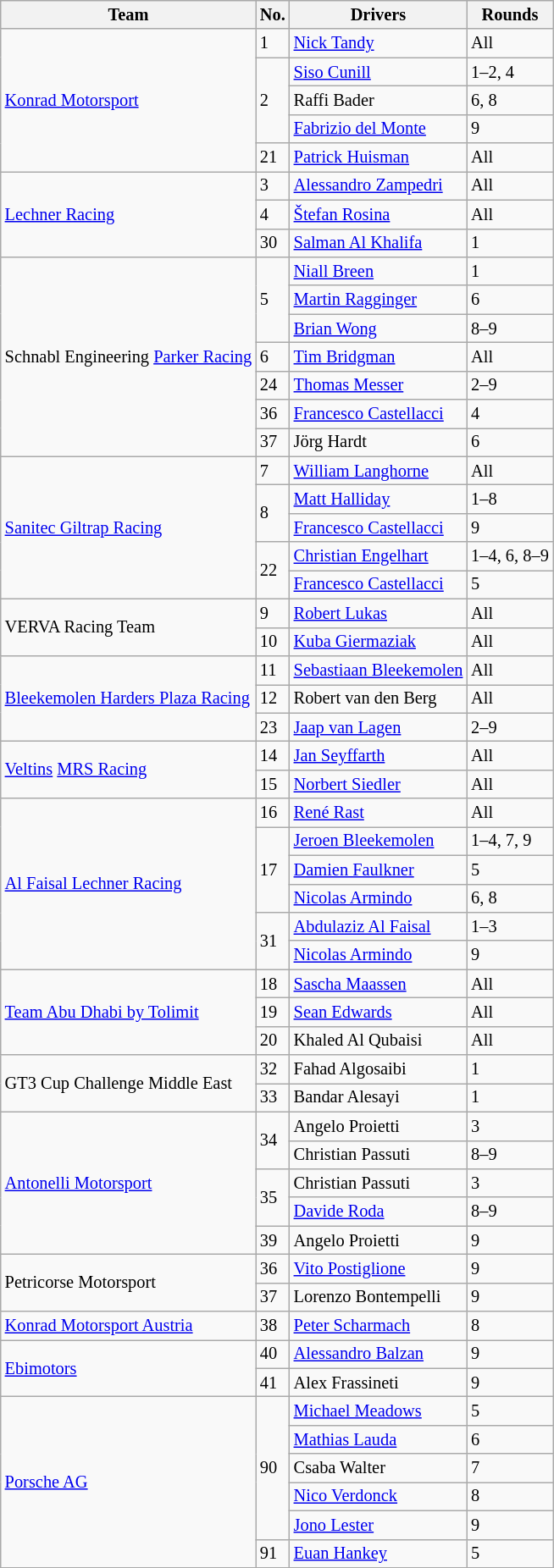<table class="wikitable" style="font-size: 85%;">
<tr>
<th>Team</th>
<th>No.</th>
<th>Drivers</th>
<th>Rounds</th>
</tr>
<tr>
<td rowspan=5> <a href='#'>Konrad Motorsport</a></td>
<td>1</td>
<td> <a href='#'>Nick Tandy</a></td>
<td>All</td>
</tr>
<tr>
<td rowspan=3>2</td>
<td> <a href='#'>Siso Cunill</a></td>
<td>1–2, 4</td>
</tr>
<tr>
<td> Raffi Bader</td>
<td>6, 8</td>
</tr>
<tr>
<td> <a href='#'>Fabrizio del Monte</a></td>
<td>9</td>
</tr>
<tr>
<td>21</td>
<td> <a href='#'>Patrick Huisman</a></td>
<td>All</td>
</tr>
<tr>
<td rowspan=3> <a href='#'>Lechner Racing</a></td>
<td>3</td>
<td> <a href='#'>Alessandro Zampedri</a></td>
<td>All</td>
</tr>
<tr>
<td>4</td>
<td> <a href='#'>Štefan Rosina</a></td>
<td>All</td>
</tr>
<tr>
<td>30</td>
<td> <a href='#'>Salman Al Khalifa</a></td>
<td>1</td>
</tr>
<tr>
<td rowspan=7> Schnabl Engineering <a href='#'>Parker Racing</a></td>
<td rowspan=3>5</td>
<td> <a href='#'>Niall Breen</a></td>
<td>1</td>
</tr>
<tr>
<td> <a href='#'>Martin Ragginger</a></td>
<td>6</td>
</tr>
<tr>
<td> <a href='#'>Brian Wong</a></td>
<td>8–9</td>
</tr>
<tr>
<td>6</td>
<td> <a href='#'>Tim Bridgman</a></td>
<td>All</td>
</tr>
<tr>
<td>24</td>
<td> <a href='#'>Thomas Messer</a></td>
<td>2–9</td>
</tr>
<tr>
<td>36</td>
<td> <a href='#'>Francesco Castellacci</a></td>
<td>4</td>
</tr>
<tr>
<td>37</td>
<td> Jörg Hardt</td>
<td>6</td>
</tr>
<tr>
<td rowspan=5> <a href='#'>Sanitec Giltrap Racing</a></td>
<td>7</td>
<td> <a href='#'>William Langhorne</a></td>
<td>All</td>
</tr>
<tr>
<td rowspan=2>8</td>
<td> <a href='#'>Matt Halliday</a></td>
<td>1–8</td>
</tr>
<tr>
<td> <a href='#'>Francesco Castellacci</a></td>
<td>9</td>
</tr>
<tr>
<td rowspan=2>22</td>
<td> <a href='#'>Christian Engelhart</a></td>
<td>1–4, 6, 8–9</td>
</tr>
<tr>
<td> <a href='#'>Francesco Castellacci</a></td>
<td>5</td>
</tr>
<tr>
<td rowspan=2> VERVA Racing Team</td>
<td>9</td>
<td> <a href='#'>Robert Lukas</a></td>
<td>All</td>
</tr>
<tr>
<td>10</td>
<td> <a href='#'>Kuba Giermaziak</a></td>
<td>All</td>
</tr>
<tr>
<td rowspan=3> <a href='#'>Bleekemolen Harders Plaza Racing</a></td>
<td>11</td>
<td> <a href='#'>Sebastiaan Bleekemolen</a></td>
<td>All</td>
</tr>
<tr>
<td>12</td>
<td> Robert van den Berg</td>
<td>All</td>
</tr>
<tr>
<td>23</td>
<td> <a href='#'>Jaap van Lagen</a></td>
<td>2–9</td>
</tr>
<tr>
<td rowspan=2> <a href='#'>Veltins</a> <a href='#'>MRS Racing</a></td>
<td>14</td>
<td> <a href='#'>Jan Seyffarth</a></td>
<td>All</td>
</tr>
<tr>
<td>15</td>
<td> <a href='#'>Norbert Siedler</a></td>
<td>All</td>
</tr>
<tr>
<td rowspan=6> <a href='#'>Al Faisal Lechner Racing</a></td>
<td>16</td>
<td> <a href='#'>René Rast</a></td>
<td>All</td>
</tr>
<tr>
<td rowspan=3>17</td>
<td> <a href='#'>Jeroen Bleekemolen</a></td>
<td>1–4, 7, 9</td>
</tr>
<tr>
<td> <a href='#'>Damien Faulkner</a></td>
<td>5</td>
</tr>
<tr>
<td> <a href='#'>Nicolas Armindo</a></td>
<td>6, 8</td>
</tr>
<tr>
<td rowspan=2>31</td>
<td> <a href='#'>Abdulaziz Al Faisal</a></td>
<td>1–3</td>
</tr>
<tr>
<td> <a href='#'>Nicolas Armindo</a></td>
<td>9</td>
</tr>
<tr>
<td rowspan=3> <a href='#'>Team Abu Dhabi by Tolimit</a></td>
<td>18</td>
<td> <a href='#'>Sascha Maassen</a></td>
<td>All</td>
</tr>
<tr>
<td>19</td>
<td> <a href='#'>Sean Edwards</a></td>
<td>All</td>
</tr>
<tr>
<td>20</td>
<td> Khaled Al Qubaisi</td>
<td>All</td>
</tr>
<tr>
<td rowspan=2> GT3 Cup Challenge Middle East</td>
<td>32</td>
<td> Fahad Algosaibi</td>
<td>1</td>
</tr>
<tr>
<td>33</td>
<td> Bandar Alesayi</td>
<td>1</td>
</tr>
<tr>
<td rowspan=5> <a href='#'>Antonelli Motorsport</a></td>
<td rowspan=2>34</td>
<td> Angelo Proietti</td>
<td>3</td>
</tr>
<tr>
<td> Christian Passuti</td>
<td>8–9</td>
</tr>
<tr>
<td rowspan=2>35</td>
<td> Christian Passuti</td>
<td>3</td>
</tr>
<tr>
<td> <a href='#'>Davide Roda</a></td>
<td>8–9</td>
</tr>
<tr>
<td>39</td>
<td> Angelo Proietti</td>
<td>9</td>
</tr>
<tr>
<td rowspan=2> Petricorse Motorsport</td>
<td>36</td>
<td> <a href='#'>Vito Postiglione</a></td>
<td>9</td>
</tr>
<tr>
<td>37</td>
<td> Lorenzo Bontempelli</td>
<td>9</td>
</tr>
<tr>
<td> <a href='#'>Konrad Motorsport Austria</a></td>
<td>38</td>
<td> <a href='#'>Peter Scharmach</a></td>
<td>8</td>
</tr>
<tr>
<td rowspan=2> <a href='#'>Ebimotors</a></td>
<td>40</td>
<td> <a href='#'>Alessandro Balzan</a></td>
<td>9</td>
</tr>
<tr>
<td>41</td>
<td> Alex Frassineti</td>
<td>9</td>
</tr>
<tr>
<td rowspan=6> <a href='#'>Porsche AG</a></td>
<td rowspan=5>90</td>
<td> <a href='#'>Michael Meadows</a></td>
<td>5</td>
</tr>
<tr>
<td> <a href='#'>Mathias Lauda</a></td>
<td>6</td>
</tr>
<tr>
<td> Csaba Walter</td>
<td>7</td>
</tr>
<tr>
<td> <a href='#'>Nico Verdonck</a></td>
<td>8</td>
</tr>
<tr>
<td> <a href='#'>Jono Lester</a></td>
<td>9</td>
</tr>
<tr>
<td>91</td>
<td> <a href='#'>Euan Hankey</a></td>
<td>5</td>
</tr>
</table>
